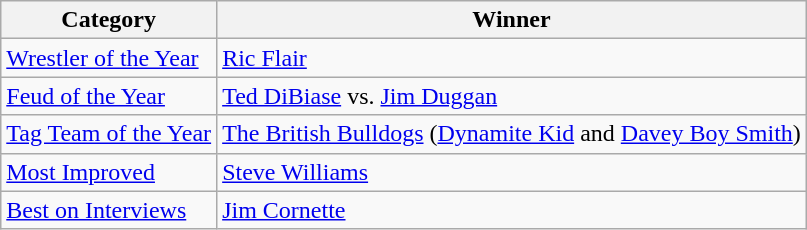<table class="wikitable">
<tr>
<th>Category</th>
<th>Winner</th>
</tr>
<tr>
<td><a href='#'>Wrestler of the Year</a></td>
<td><a href='#'>Ric Flair</a></td>
</tr>
<tr>
<td><a href='#'>Feud of the Year</a></td>
<td><a href='#'>Ted DiBiase</a> vs. <a href='#'>Jim Duggan</a></td>
</tr>
<tr>
<td><a href='#'>Tag Team of the Year</a></td>
<td><a href='#'>The British Bulldogs</a> (<a href='#'>Dynamite Kid</a> and <a href='#'>Davey Boy Smith</a>)</td>
</tr>
<tr>
<td><a href='#'>Most Improved</a></td>
<td><a href='#'>Steve Williams</a></td>
</tr>
<tr>
<td><a href='#'>Best on Interviews</a></td>
<td><a href='#'>Jim Cornette</a></td>
</tr>
</table>
